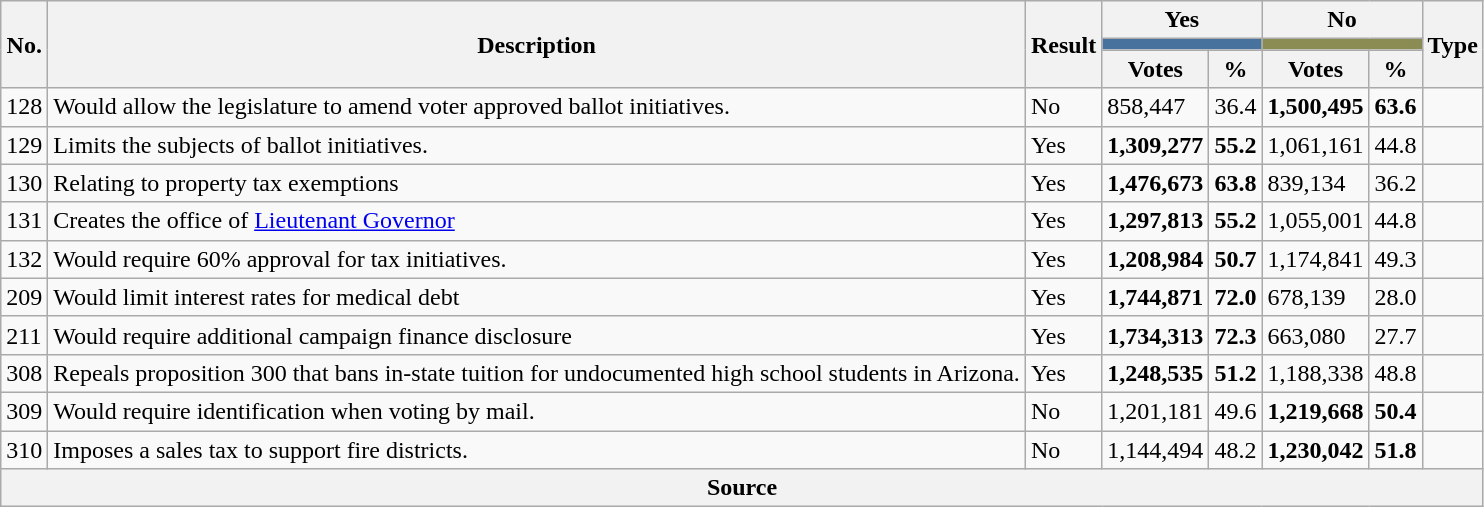<table class="wikitable">
<tr>
<th rowspan="3">No.</th>
<th rowspan="3">Description</th>
<th rowspan="3">Result</th>
<th colspan="2">Yes</th>
<th colspan="2">No</th>
<th rowspan="3">Type</th>
</tr>
<tr>
<th colspan="2" style="background: #47729E;";></th>
<th colspan="2" style="background: #8B8B54;";></th>
</tr>
<tr>
<th>Votes</th>
<th>%</th>
<th>Votes</th>
<th>%</th>
</tr>
<tr>
<td>128</td>
<td>Would allow the legislature to amend voter approved ballot initiatives.</td>
<td> No</td>
<td>858,447</td>
<td>36.4</td>
<td><strong>1,500,495</strong></td>
<td><strong>63.6</strong></td>
<td></td>
</tr>
<tr>
<td>129</td>
<td>Limits the subjects of ballot initiatives.</td>
<td> Yes</td>
<td><strong>1,309,277</strong></td>
<td><strong>55.2</strong></td>
<td>1,061,161</td>
<td>44.8</td>
<td></td>
</tr>
<tr>
<td>130</td>
<td>Relating to property tax exemptions</td>
<td> Yes</td>
<td><strong>1,476,673</strong></td>
<td><strong>63.8</strong></td>
<td>839,134</td>
<td>36.2</td>
<td></td>
</tr>
<tr>
<td>131</td>
<td>Creates the office of <a href='#'>Lieutenant Governor</a></td>
<td> Yes</td>
<td><strong>1,297,813</strong></td>
<td><strong>55.2</strong></td>
<td>1,055,001</td>
<td>44.8</td>
<td></td>
</tr>
<tr>
<td>132</td>
<td>Would require 60% approval for tax initiatives.</td>
<td> Yes</td>
<td><strong>1,208,984</strong></td>
<td><strong>50.7</strong></td>
<td>1,174,841</td>
<td>49.3</td>
<td></td>
</tr>
<tr>
<td>209</td>
<td>Would limit interest rates for medical debt</td>
<td> Yes</td>
<td><strong>1,744,871</strong></td>
<td><strong>72.0</strong></td>
<td>678,139</td>
<td>28.0</td>
<td></td>
</tr>
<tr>
<td>211</td>
<td>Would require additional campaign finance disclosure</td>
<td> Yes</td>
<td><strong>1,734,313</strong></td>
<td><strong>72.3</strong></td>
<td>663,080</td>
<td>27.7</td>
<td></td>
</tr>
<tr>
<td>308</td>
<td>Repeals proposition 300 that bans in-state tuition for undocumented high school students in Arizona.</td>
<td> Yes</td>
<td><strong>1,248,535</strong></td>
<td><strong>51.2</strong></td>
<td>1,188,338</td>
<td>48.8</td>
<td></td>
</tr>
<tr>
<td>309</td>
<td>Would require identification when voting by mail.</td>
<td> No</td>
<td>1,201,181</td>
<td>49.6</td>
<td><strong>1,219,668</strong></td>
<td><strong>50.4</strong></td>
<td></td>
</tr>
<tr>
<td>310</td>
<td>Imposes a sales tax to support fire districts.</td>
<td> No</td>
<td>1,144,494</td>
<td>48.2</td>
<td><strong>1,230,042</strong></td>
<td><strong>51.8</strong></td>
<td></td>
</tr>
<tr>
<th colspan="8">Source</th>
</tr>
</table>
